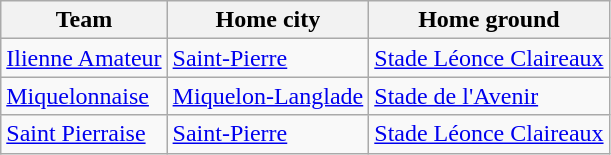<table class="wikitable sortable">
<tr>
<th>Team</th>
<th>Home city</th>
<th>Home ground</th>
</tr>
<tr>
<td><a href='#'>Ilienne Amateur</a></td>
<td><a href='#'>Saint-Pierre</a></td>
<td><a href='#'>Stade Léonce Claireaux</a></td>
</tr>
<tr>
<td><a href='#'>Miquelonnaise</a></td>
<td><a href='#'>Miquelon-Langlade</a></td>
<td><a href='#'>Stade de l'Avenir</a></td>
</tr>
<tr>
<td><a href='#'>Saint Pierraise</a></td>
<td><a href='#'>Saint-Pierre</a></td>
<td><a href='#'>Stade Léonce Claireaux</a></td>
</tr>
</table>
